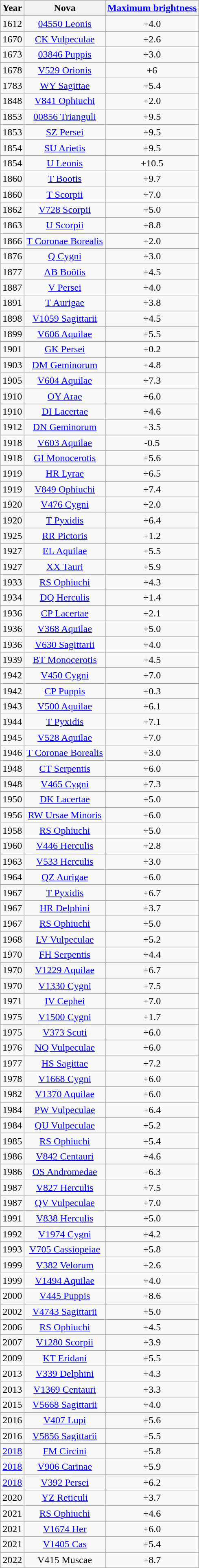<table class="wikitable sortable" style="text-align:center">
<tr>
<th>Year</th>
<th>Nova</th>
<th><a href='#'>Maximum brightness</a></th>
</tr>
<tr>
<td>1612</td>
<td><a href='#'>04550 Leonis</a></td>
<td>+4.0</td>
</tr>
<tr>
<td>1670</td>
<td><a href='#'>CK Vulpeculae</a></td>
<td>+2.6</td>
</tr>
<tr>
<td>1673</td>
<td><a href='#'>03846 Puppis</a></td>
<td>+3.0</td>
</tr>
<tr>
<td>1678</td>
<td><a href='#'>V529 Orionis</a></td>
<td>+6</td>
</tr>
<tr>
<td>1783</td>
<td><a href='#'>WY Sagittae</a></td>
<td>+5.4</td>
</tr>
<tr>
<td>1848</td>
<td><a href='#'>V841 Ophiuchi</a></td>
<td>+2.0</td>
</tr>
<tr>
<td>1853</td>
<td><a href='#'>00856 Trianguli</a></td>
<td>+9.5</td>
</tr>
<tr>
<td>1853</td>
<td><a href='#'>SZ Persei</a></td>
<td>+9.5</td>
</tr>
<tr>
<td>1854</td>
<td><a href='#'>SU Arietis</a></td>
<td>+9.5</td>
</tr>
<tr>
<td>1854</td>
<td><a href='#'>U Leonis</a></td>
<td>+10.5</td>
</tr>
<tr>
<td>1860</td>
<td><a href='#'>T Bootis</a></td>
<td>+9.7</td>
</tr>
<tr>
<td>1860</td>
<td><a href='#'>T Scorpii</a></td>
<td>+7.0</td>
</tr>
<tr>
<td>1862</td>
<td><a href='#'>V728 Scorpii</a></td>
<td>+5.0</td>
</tr>
<tr>
<td>1863</td>
<td><a href='#'>U Scorpii</a></td>
<td>+8.8</td>
</tr>
<tr>
<td>1866</td>
<td><a href='#'>T Coronae Borealis</a></td>
<td>+2.0</td>
</tr>
<tr>
<td>1876</td>
<td><a href='#'>Q Cygni</a></td>
<td>+3.0</td>
</tr>
<tr>
<td>1877</td>
<td><a href='#'>AB Boötis</a></td>
<td>+4.5</td>
</tr>
<tr>
<td>1887</td>
<td><a href='#'>V Persei</a></td>
<td>+4.0</td>
</tr>
<tr>
<td>1891</td>
<td><a href='#'>T Aurigae</a></td>
<td>+3.8</td>
</tr>
<tr>
<td>1898</td>
<td><a href='#'>V1059 Sagittarii</a></td>
<td>+4.5</td>
</tr>
<tr>
<td>1899</td>
<td><a href='#'>V606 Aquilae</a></td>
<td>+5.5</td>
</tr>
<tr>
<td>1901</td>
<td><a href='#'>GK Persei</a></td>
<td>+0.2</td>
</tr>
<tr>
<td>1903</td>
<td><a href='#'>DM Geminorum</a></td>
<td>+4.8</td>
</tr>
<tr>
<td>1905</td>
<td><a href='#'>V604 Aquilae</a></td>
<td>+7.3</td>
</tr>
<tr>
<td>1910</td>
<td><a href='#'>OY Arae</a></td>
<td>+6.0</td>
</tr>
<tr>
<td>1910</td>
<td><a href='#'>DI Lacertae</a></td>
<td>+4.6</td>
</tr>
<tr>
<td>1912</td>
<td><a href='#'>DN Geminorum</a></td>
<td>+3.5</td>
</tr>
<tr>
<td>1918</td>
<td><a href='#'>V603 Aquilae</a></td>
<td>-0.5</td>
</tr>
<tr>
<td>1918</td>
<td><a href='#'>GI Monocerotis</a></td>
<td>+5.6</td>
</tr>
<tr>
<td>1919</td>
<td><a href='#'>HR Lyrae</a></td>
<td>+6.5</td>
</tr>
<tr>
<td>1919</td>
<td><a href='#'>V849 Ophiuchi</a></td>
<td>+7.4</td>
</tr>
<tr>
<td>1920</td>
<td><a href='#'>V476 Cygni</a></td>
<td>+2.0</td>
</tr>
<tr>
<td>1920</td>
<td><a href='#'>T Pyxidis</a></td>
<td>+6.4</td>
</tr>
<tr>
<td>1925</td>
<td><a href='#'>RR Pictoris</a></td>
<td>+1.2</td>
</tr>
<tr>
<td>1927</td>
<td><a href='#'>EL Aquilae</a></td>
<td>+5.5</td>
</tr>
<tr>
<td>1927</td>
<td><a href='#'>XX Tauri</a></td>
<td>+5.9</td>
</tr>
<tr>
<td>1933</td>
<td><a href='#'>RS Ophiuchi</a></td>
<td>+4.3</td>
</tr>
<tr>
<td>1934</td>
<td><a href='#'>DQ Herculis</a></td>
<td>+1.4</td>
</tr>
<tr>
<td>1936</td>
<td><a href='#'>CP Lacertae</a></td>
<td>+2.1</td>
</tr>
<tr>
<td>1936</td>
<td><a href='#'>V368 Aquilae</a></td>
<td>+5.0</td>
</tr>
<tr>
<td>1936</td>
<td><a href='#'>V630 Sagittarii</a></td>
<td>+4.0</td>
</tr>
<tr>
<td>1939</td>
<td><a href='#'>BT Monocerotis</a></td>
<td>+4.5</td>
</tr>
<tr>
<td>1942</td>
<td><a href='#'>V450 Cygni</a></td>
<td>+7.0</td>
</tr>
<tr>
<td>1942</td>
<td><a href='#'>CP Puppis</a></td>
<td>+0.3</td>
</tr>
<tr>
<td>1943</td>
<td><a href='#'>V500 Aquilae</a></td>
<td>+6.1</td>
</tr>
<tr>
<td>1944</td>
<td><a href='#'>T Pyxidis</a></td>
<td>+7.1</td>
</tr>
<tr>
<td>1945</td>
<td><a href='#'>V528 Aquilae</a></td>
<td>+7.0</td>
</tr>
<tr>
<td>1946</td>
<td><a href='#'>T Coronae Borealis</a></td>
<td>+3.0</td>
</tr>
<tr>
<td>1948</td>
<td><a href='#'>CT Serpentis</a></td>
<td>+6.0</td>
</tr>
<tr>
<td>1948</td>
<td><a href='#'>V465 Cygni</a></td>
<td>+7.3</td>
</tr>
<tr>
<td>1950</td>
<td><a href='#'>DK Lacertae</a></td>
<td>+5.0</td>
</tr>
<tr>
<td>1956</td>
<td><a href='#'>RW Ursae Minoris</a></td>
<td>+6.0</td>
</tr>
<tr>
<td>1958</td>
<td><a href='#'>RS Ophiuchi</a></td>
<td>+5.0</td>
</tr>
<tr>
<td>1960</td>
<td><a href='#'>V446 Herculis</a></td>
<td>+2.8</td>
</tr>
<tr>
<td>1963</td>
<td><a href='#'>V533 Herculis</a></td>
<td>+3.0</td>
</tr>
<tr>
<td>1964</td>
<td><a href='#'>QZ Aurigae</a></td>
<td>+6.0</td>
</tr>
<tr>
<td>1967</td>
<td><a href='#'>T Pyxidis</a></td>
<td>+6.7</td>
</tr>
<tr>
<td>1967</td>
<td><a href='#'>HR Delphini</a></td>
<td>+3.7</td>
</tr>
<tr>
<td>1967</td>
<td><a href='#'>RS Ophiuchi</a></td>
<td>+5.0</td>
</tr>
<tr>
<td>1968</td>
<td><a href='#'>LV Vulpeculae</a></td>
<td>+5.2</td>
</tr>
<tr>
<td>1970</td>
<td><a href='#'>FH Serpentis</a></td>
<td>+4.4</td>
</tr>
<tr>
<td>1970</td>
<td><a href='#'>V1229 Aquilae</a></td>
<td>+6.7</td>
</tr>
<tr>
<td>1970</td>
<td><a href='#'>V1330 Cygni</a></td>
<td>+7.5</td>
</tr>
<tr>
<td>1971</td>
<td><a href='#'>IV Cephei</a></td>
<td>+7.0</td>
</tr>
<tr>
<td>1975</td>
<td><a href='#'>V1500 Cygni</a></td>
<td>+1.7</td>
</tr>
<tr>
<td>1975</td>
<td><a href='#'>V373 Scuti</a></td>
<td>+6.0</td>
</tr>
<tr>
<td>1976</td>
<td><a href='#'>NQ Vulpeculae</a></td>
<td>+6.0</td>
</tr>
<tr>
<td>1977</td>
<td><a href='#'>HS Sagittae</a></td>
<td>+7.2</td>
</tr>
<tr>
<td>1978</td>
<td><a href='#'>V1668 Cygni</a></td>
<td>+6.0</td>
</tr>
<tr>
<td>1982</td>
<td><a href='#'>V1370 Aquilae</a></td>
<td>+6.0</td>
</tr>
<tr>
<td>1984</td>
<td><a href='#'>PW Vulpeculae</a></td>
<td>+6.4</td>
</tr>
<tr>
<td>1984</td>
<td><a href='#'>QU Vulpeculae</a></td>
<td>+5.2</td>
</tr>
<tr>
<td>1985</td>
<td><a href='#'>RS Ophiuchi</a></td>
<td>+5.4</td>
</tr>
<tr>
<td>1986</td>
<td><a href='#'>V842 Centauri</a></td>
<td>+4.6</td>
</tr>
<tr>
<td>1986</td>
<td><a href='#'>OS Andromedae</a></td>
<td>+6.3</td>
</tr>
<tr>
<td>1987</td>
<td><a href='#'>V827 Herculis</a></td>
<td>+7.5</td>
</tr>
<tr>
<td>1987</td>
<td><a href='#'>QV Vulpeculae</a></td>
<td>+7.0</td>
</tr>
<tr>
<td>1991</td>
<td><a href='#'>V838 Herculis</a></td>
<td>+5.0</td>
</tr>
<tr>
<td>1992</td>
<td><a href='#'>V1974 Cygni</a></td>
<td>+4.2</td>
</tr>
<tr>
<td>1993</td>
<td><a href='#'>V705 Cassiopeiae</a></td>
<td>+5.8</td>
</tr>
<tr>
<td>1999</td>
<td><a href='#'>V382 Velorum</a></td>
<td>+2.6</td>
</tr>
<tr>
<td>1999</td>
<td><a href='#'>V1494 Aquilae</a></td>
<td>+4.0</td>
</tr>
<tr>
<td>2000</td>
<td><a href='#'>V445 Puppis</a></td>
<td>+8.6</td>
</tr>
<tr>
<td>2002</td>
<td><a href='#'>V4743 Sagittarii</a></td>
<td>+5.0</td>
</tr>
<tr>
<td>2006</td>
<td><a href='#'>RS Ophiuchi</a></td>
<td>+4.5</td>
</tr>
<tr>
<td>2007</td>
<td><a href='#'>V1280 Scorpii</a></td>
<td>+3.9</td>
</tr>
<tr>
<td>2009</td>
<td><a href='#'>KT Eridani</a></td>
<td>+5.5</td>
</tr>
<tr>
<td>2013</td>
<td><a href='#'>V339 Delphini</a></td>
<td>+4.3</td>
</tr>
<tr>
<td>2013</td>
<td><a href='#'>V1369 Centauri</a></td>
<td>+3.3</td>
</tr>
<tr>
<td>2015</td>
<td><a href='#'>V5668 Sagittarii</a></td>
<td>+4.0</td>
</tr>
<tr>
<td>2016</td>
<td><a href='#'>V407 Lupi</a></td>
<td>+5.6</td>
</tr>
<tr>
<td>2016</td>
<td><a href='#'>V5856 Sagittarii</a></td>
<td>+5.5</td>
</tr>
<tr>
<td><a href='#'>2018</a></td>
<td><a href='#'>FM Circini</a></td>
<td>+5.8</td>
</tr>
<tr>
<td><a href='#'>2018</a></td>
<td><a href='#'>V906 Carinae</a></td>
<td>+5.9</td>
</tr>
<tr>
<td><a href='#'>2018</a></td>
<td><a href='#'>V392 Persei</a></td>
<td>+6.2</td>
</tr>
<tr>
<td>2020</td>
<td><a href='#'>YZ Reticuli</a></td>
<td>+3.7</td>
</tr>
<tr>
<td>2021</td>
<td><a href='#'>RS Ophiuchi</a></td>
<td>+4.6</td>
</tr>
<tr>
<td>2021</td>
<td><a href='#'>V1674 Her</a></td>
<td>+6.0</td>
</tr>
<tr>
<td>2021</td>
<td><a href='#'>V1405 Cas</a></td>
<td>+5.4</td>
</tr>
<tr>
<td>2022</td>
<td>V415 Muscae</td>
<td>+8.7</td>
</tr>
</table>
